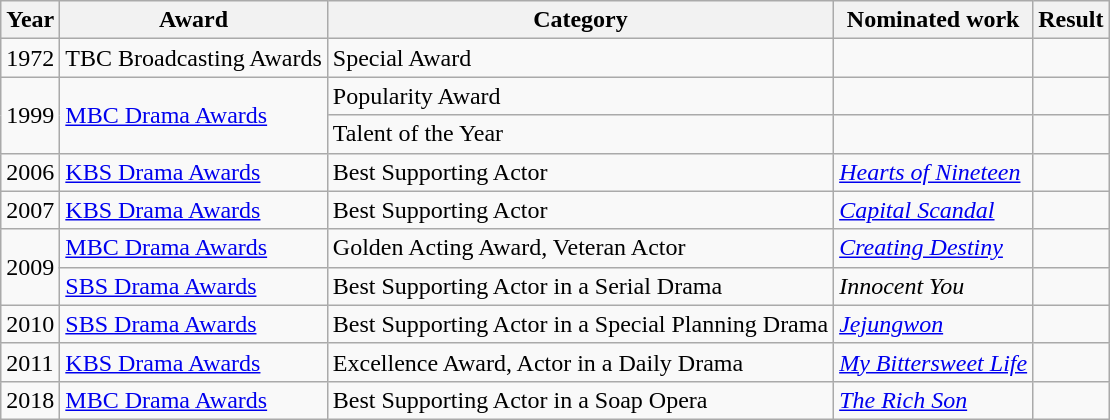<table class="wikitable">
<tr>
<th>Year</th>
<th>Award</th>
<th>Category</th>
<th>Nominated work</th>
<th>Result</th>
</tr>
<tr>
<td>1972</td>
<td>TBC Broadcasting Awards</td>
<td>Special Award</td>
<td></td>
<td></td>
</tr>
<tr>
<td rowspan=2>1999</td>
<td rowspan=2><a href='#'>MBC Drama Awards</a></td>
<td>Popularity Award</td>
<td></td>
<td></td>
</tr>
<tr>
<td>Talent of the Year</td>
<td></td>
<td></td>
</tr>
<tr>
<td>2006</td>
<td><a href='#'>KBS Drama Awards</a></td>
<td>Best Supporting Actor</td>
<td><em><a href='#'>Hearts of Nineteen</a></em></td>
<td></td>
</tr>
<tr>
<td>2007</td>
<td><a href='#'>KBS Drama Awards</a></td>
<td>Best Supporting Actor</td>
<td><em><a href='#'>Capital Scandal</a></em></td>
<td></td>
</tr>
<tr>
<td rowspan=2>2009</td>
<td><a href='#'>MBC Drama Awards</a></td>
<td>Golden Acting Award, Veteran Actor</td>
<td><em><a href='#'>Creating Destiny</a></em></td>
<td></td>
</tr>
<tr>
<td><a href='#'>SBS Drama Awards</a></td>
<td>Best Supporting Actor in a Serial Drama</td>
<td><em>Innocent You</em></td>
<td></td>
</tr>
<tr>
<td>2010</td>
<td><a href='#'>SBS Drama Awards</a></td>
<td>Best Supporting Actor in a Special Planning Drama</td>
<td><em><a href='#'>Jejungwon</a></em></td>
<td></td>
</tr>
<tr>
<td>2011</td>
<td><a href='#'>KBS Drama Awards</a></td>
<td>Excellence Award, Actor in a Daily Drama</td>
<td><em><a href='#'>My Bittersweet Life</a></em></td>
<td></td>
</tr>
<tr>
<td>2018</td>
<td><a href='#'>MBC Drama Awards</a></td>
<td>Best Supporting Actor in a Soap Opera</td>
<td><em><a href='#'>The Rich Son</a></em></td>
<td></td>
</tr>
</table>
